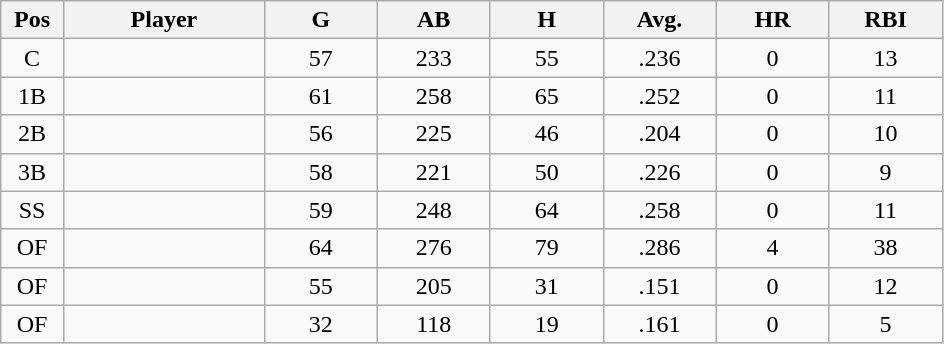<table class="wikitable sortable">
<tr>
<th bgcolor="#DDDDFF" width="5%">Pos</th>
<th bgcolor="#DDDDFF" width="16%">Player</th>
<th bgcolor="#DDDDFF" width="9%">G</th>
<th bgcolor="#DDDDFF" width="9%">AB</th>
<th bgcolor="#DDDDFF" width="9%">H</th>
<th bgcolor="#DDDDFF" width="9%">Avg.</th>
<th bgcolor="#DDDDFF" width="9%">HR</th>
<th bgcolor="#DDDDFF" width="9%">RBI</th>
</tr>
<tr align="center">
<td>C</td>
<td></td>
<td>57</td>
<td>233</td>
<td>55</td>
<td>.236</td>
<td>0</td>
<td>13</td>
</tr>
<tr align="center">
<td>1B</td>
<td></td>
<td>61</td>
<td>258</td>
<td>65</td>
<td>.252</td>
<td>0</td>
<td>11</td>
</tr>
<tr align="center">
<td>2B</td>
<td></td>
<td>56</td>
<td>225</td>
<td>46</td>
<td>.204</td>
<td>0</td>
<td>10</td>
</tr>
<tr align="center">
<td>3B</td>
<td></td>
<td>58</td>
<td>221</td>
<td>50</td>
<td>.226</td>
<td>0</td>
<td>9</td>
</tr>
<tr align="center">
<td>SS</td>
<td></td>
<td>59</td>
<td>248</td>
<td>64</td>
<td>.258</td>
<td>0</td>
<td>11</td>
</tr>
<tr align="center">
<td>OF</td>
<td></td>
<td>64</td>
<td>276</td>
<td>79</td>
<td>.286</td>
<td>4</td>
<td>38</td>
</tr>
<tr align="center">
<td>OF</td>
<td></td>
<td>55</td>
<td>205</td>
<td>31</td>
<td>.151</td>
<td>0</td>
<td>12</td>
</tr>
<tr align="center">
<td>OF</td>
<td></td>
<td>32</td>
<td>118</td>
<td>19</td>
<td>.161</td>
<td>0</td>
<td>5</td>
</tr>
</table>
